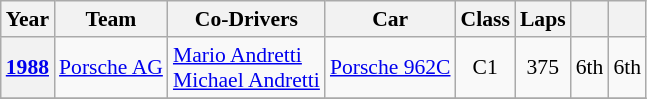<table class="wikitable" style="text-align:center; font-size:90%">
<tr>
<th>Year</th>
<th>Team</th>
<th>Co-Drivers</th>
<th>Car</th>
<th>Class</th>
<th>Laps</th>
<th></th>
<th></th>
</tr>
<tr>
<th><a href='#'>1988</a></th>
<td align="left"> <a href='#'>Porsche AG</a></td>
<td align="left"> <a href='#'>Mario Andretti</a><br> <a href='#'>Michael Andretti</a></td>
<td align="left"><a href='#'>Porsche 962C</a></td>
<td>C1</td>
<td>375</td>
<td>6th</td>
<td>6th</td>
</tr>
<tr>
</tr>
</table>
